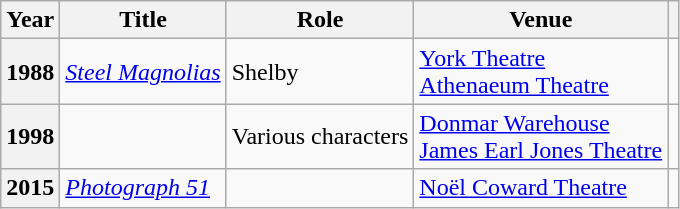<table class="wikitable plainrowheaders sortable">
<tr>
<th scope="col">Year</th>
<th scope="col">Title</th>
<th scope="col">Role</th>
<th scope="col">Venue</th>
<th scope="col" class="unsortable"></th>
</tr>
<tr>
<th scope="row">1988</th>
<td><em><a href='#'>Steel Magnolias</a></em></td>
<td>Shelby</td>
<td><a href='#'>York Theatre</a><br><a href='#'>Athenaeum Theatre</a></td>
<td style="text-align:center;"></td>
</tr>
<tr>
<th scope="row">1998</th>
<td><em></em></td>
<td>Various characters</td>
<td><a href='#'>Donmar Warehouse</a><br><a href='#'>James Earl Jones Theatre</a></td>
<td style="text-align:center;"></td>
</tr>
<tr>
<th scope="row">2015</th>
<td><em><a href='#'>Photograph 51</a></em></td>
<td></td>
<td><a href='#'>Noël Coward Theatre</a></td>
<td style="text-align:center;"></td>
</tr>
</table>
